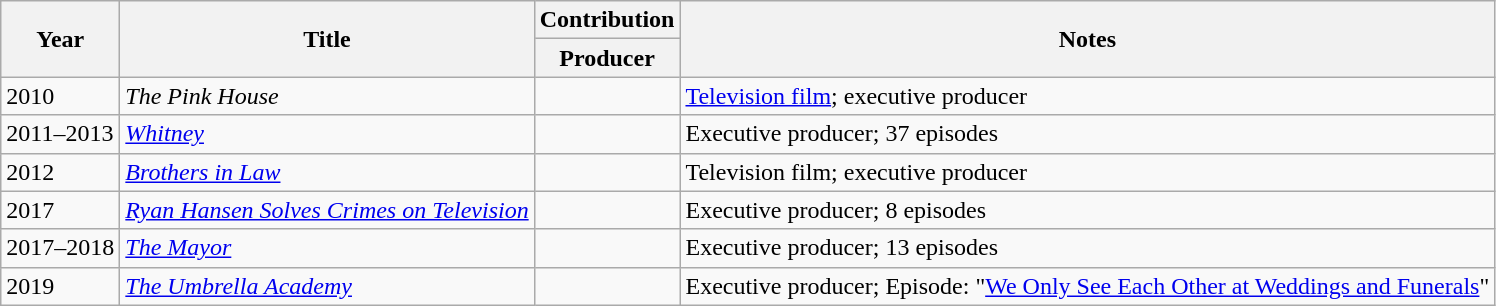<table class="wikitable">
<tr>
<th rowspan="2">Year</th>
<th rowspan="2">Title</th>
<th>Contribution</th>
<th rowspan="2">Notes</th>
</tr>
<tr>
<th>Producer</th>
</tr>
<tr>
<td>2010</td>
<td><em>The Pink House</em></td>
<td></td>
<td><a href='#'>Television film</a>; executive producer</td>
</tr>
<tr>
<td>2011–2013</td>
<td><em><a href='#'>Whitney</a></em></td>
<td></td>
<td>Executive producer; 37 episodes</td>
</tr>
<tr>
<td>2012</td>
<td><em><a href='#'>Brothers in Law</a></em></td>
<td></td>
<td>Television film; executive producer</td>
</tr>
<tr>
<td>2017</td>
<td><em><a href='#'>Ryan Hansen Solves Crimes on Television</a></em></td>
<td></td>
<td>Executive producer; 8 episodes</td>
</tr>
<tr>
<td>2017–2018</td>
<td><em><a href='#'>The Mayor</a></em></td>
<td></td>
<td>Executive producer; 13 episodes</td>
</tr>
<tr>
<td>2019</td>
<td><em><a href='#'>The Umbrella Academy</a></em></td>
<td></td>
<td>Executive producer; Episode: "<a href='#'>We Only See Each Other at Weddings and Funerals</a>"</td>
</tr>
</table>
